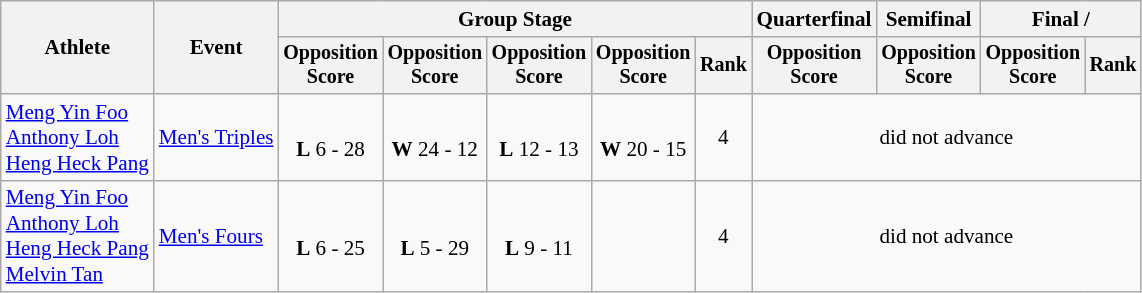<table class="wikitable" style="font-size:88%">
<tr>
<th rowspan=2>Athlete</th>
<th rowspan=2>Event</th>
<th colspan=5>Group Stage</th>
<th>Quarterfinal</th>
<th>Semifinal</th>
<th colspan=2>Final / </th>
</tr>
<tr style="font-size:95%">
<th>Opposition<br>Score</th>
<th>Opposition<br>Score</th>
<th>Opposition<br>Score</th>
<th>Opposition<br>Score</th>
<th>Rank</th>
<th>Opposition<br>Score</th>
<th>Opposition<br>Score</th>
<th>Opposition<br>Score</th>
<th>Rank</th>
</tr>
<tr align=center>
<td align=left><a href='#'>Meng Yin Foo</a><br><a href='#'>Anthony Loh</a><br><a href='#'>Heng Heck Pang</a></td>
<td align=left><a href='#'>Men's Triples</a></td>
<td><br><strong>L</strong> 6 - 28</td>
<td><br><strong>W</strong> 24 - 12</td>
<td><br><strong>L</strong> 12 - 13</td>
<td><br><strong>W</strong> 20 - 15</td>
<td>4</td>
<td colspan=4>did not advance</td>
</tr>
<tr align=center>
<td align=left><a href='#'>Meng Yin Foo</a><br><a href='#'>Anthony Loh</a><br><a href='#'>Heng Heck Pang</a><br><a href='#'>Melvin Tan</a></td>
<td align=left><a href='#'>Men's Fours</a></td>
<td><br><strong>L</strong> 6 - 25</td>
<td><br><strong>L</strong> 5 - 29</td>
<td><br><strong>L</strong> 9 - 11</td>
<td></td>
<td>4</td>
<td colspan=4>did not advance</td>
</tr>
</table>
